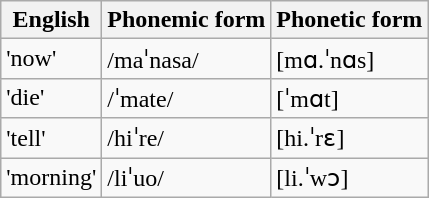<table class="wikitable">
<tr>
<th>English</th>
<th>Phonemic form</th>
<th>Phonetic form</th>
</tr>
<tr>
<td>'now'</td>
<td>/maˈnasa/</td>
<td>[mɑ.ˈnɑs]</td>
</tr>
<tr>
<td>'die'</td>
<td>/ˈmate/</td>
<td>[ˈmɑt]</td>
</tr>
<tr>
<td>'tell'</td>
<td>/hiˈre/</td>
<td>[hi.ˈrɛ]</td>
</tr>
<tr>
<td>'morning'</td>
<td>/liˈuo/</td>
<td>[li.ˈwɔ]</td>
</tr>
</table>
